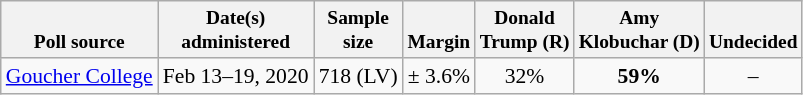<table class="wikitable" style="font-size:90%;text-align:center;">
<tr valign=bottom style="font-size:90%;">
<th>Poll source</th>
<th>Date(s)<br>administered</th>
<th>Sample<br>size</th>
<th>Margin<br></th>
<th>Donald<br>Trump (R)</th>
<th>Amy<br>Klobuchar (D)</th>
<th>Undecided</th>
</tr>
<tr>
<td style="text-align:left;"><a href='#'>Goucher College</a></td>
<td>Feb 13–19, 2020</td>
<td>718 (LV)</td>
<td>± 3.6%</td>
<td>32%</td>
<td><strong>59%</strong></td>
<td>–</td>
</tr>
</table>
